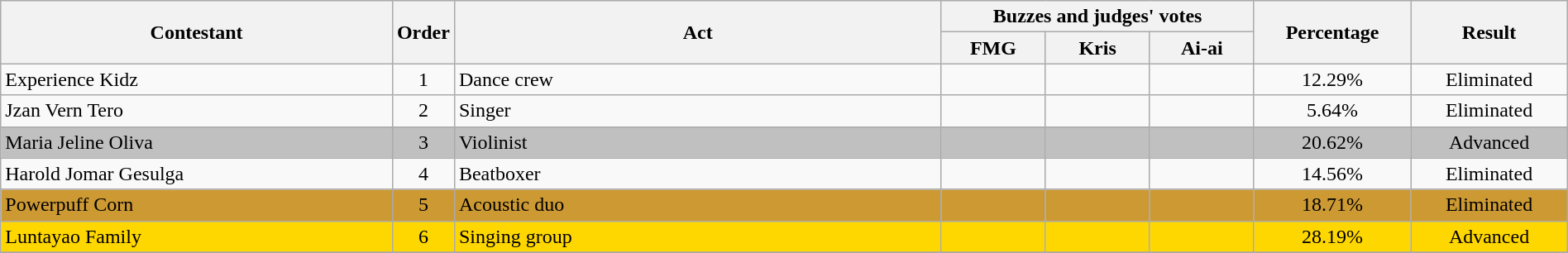<table class="wikitable" style="text-align:center; width:100%;">
<tr>
<th rowspan="2" style="width:25%;">Contestant</th>
<th rowspan="2" style="width:03%;">Order</th>
<th rowspan="2">Act</th>
<th colspan="3" style="width:20%;">Buzzes and judges' votes</th>
<th rowspan="2" style="width:10%;">Percentage</th>
<th rowspan="2" style="width:10%;">Result</th>
</tr>
<tr>
<th style="width:06.66%;">FMG</th>
<th style="width:06.66%;">Kris</th>
<th style="width:06.66%;">Ai-ai</th>
</tr>
<tr>
<td scope="row" style="text-align:left;">Experience Kidz</td>
<td>1</td>
<td scope="row" style="text-align:left;">Dance crew</td>
<td></td>
<td></td>
<td></td>
<td>12.29%</td>
<td>Eliminated</td>
</tr>
<tr>
<td scope="row" style="text-align:left;">Jzan Vern Tero</td>
<td>2</td>
<td scope="row" style="text-align:left;">Singer</td>
<td></td>
<td></td>
<td></td>
<td>5.64%</td>
<td>Eliminated</td>
</tr>
<tr bgcolor=silver>
<td scope="row" style="text-align:left;">Maria Jeline Oliva</td>
<td>3</td>
<td scope="row" style="text-align:left;">Violinist</td>
<td></td>
<td></td>
<td></td>
<td>20.62%</td>
<td>Advanced</td>
</tr>
<tr>
<td scope="row" style="text-align:left;">Harold Jomar Gesulga</td>
<td>4</td>
<td scope="row" style="text-align:left;">Beatboxer</td>
<td></td>
<td></td>
<td></td>
<td>14.56%</td>
<td>Eliminated</td>
</tr>
<tr bgcolor=#CC9933>
<td scope="row" style="text-align:left;">Powerpuff Corn</td>
<td>5</td>
<td scope="row" style="text-align:left;">Acoustic duo</td>
<td></td>
<td></td>
<td></td>
<td>18.71%</td>
<td>Eliminated</td>
</tr>
<tr bgcolor=gold>
<td scope="row" style="text-align:left;">Luntayao Family</td>
<td>6</td>
<td scope="row" style="text-align:left;">Singing group</td>
<td></td>
<td></td>
<td></td>
<td>28.19%</td>
<td>Advanced</td>
</tr>
<tr>
</tr>
</table>
